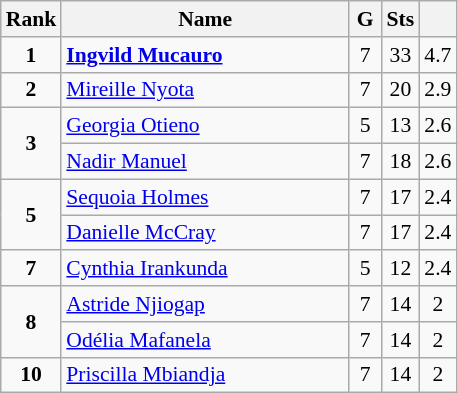<table class="wikitable" style="text-align:center; font-size:90%;">
<tr>
<th width=10px>Rank</th>
<th width=185px>Name</th>
<th width=15px>G</th>
<th width=10px>Sts</th>
<th width=10px></th>
</tr>
<tr>
<td><strong>1</strong></td>
<td align=left> <strong><a href='#'>Ingvild Mucauro</a></strong></td>
<td>7</td>
<td>33</td>
<td>4.7</td>
</tr>
<tr>
<td><strong>2</strong></td>
<td align=left> <a href='#'>Mireille Nyota</a></td>
<td>7</td>
<td>20</td>
<td>2.9</td>
</tr>
<tr>
<td rowspan=2><strong>3</strong></td>
<td align=left> <a href='#'>Georgia Otieno</a></td>
<td>5</td>
<td>13</td>
<td>2.6</td>
</tr>
<tr>
<td align=left> <a href='#'>Nadir Manuel</a></td>
<td>7</td>
<td>18</td>
<td>2.6</td>
</tr>
<tr>
<td rowspan=2><strong>5</strong></td>
<td align=left> <a href='#'>Sequoia Holmes</a></td>
<td>7</td>
<td>17</td>
<td>2.4</td>
</tr>
<tr>
<td align=left> <a href='#'>Danielle McCray</a></td>
<td>7</td>
<td>17</td>
<td>2.4</td>
</tr>
<tr>
<td><strong>7</strong></td>
<td align=left> <a href='#'>Cynthia Irankunda</a></td>
<td>5</td>
<td>12</td>
<td>2.4</td>
</tr>
<tr>
<td rowspan=2><strong>8</strong></td>
<td align=left> <a href='#'>Astride Njiogap</a></td>
<td>7</td>
<td>14</td>
<td>2</td>
</tr>
<tr>
<td align=left> <a href='#'>Odélia Mafanela</a></td>
<td>7</td>
<td>14</td>
<td>2</td>
</tr>
<tr>
<td><strong>10</strong></td>
<td align=left> <a href='#'>Priscilla Mbiandja</a></td>
<td>7</td>
<td>14</td>
<td>2</td>
</tr>
</table>
